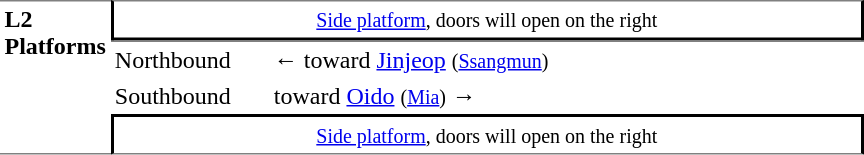<table table border=0 cellspacing=0 cellpadding=3>
<tr>
<td style="border-top:solid 1px gray;border-bottom:solid 1px gray;" width=50 rowspan=10 valign=top><strong>L2<br>Platforms</strong></td>
<td style="border-top:solid 1px gray;border-right:solid 2px black;border-left:solid 2px black;border-bottom:solid 2px black;text-align:center;" colspan=2><small><a href='#'>Side platform</a>, doors will open on the right</small></td>
</tr>
<tr>
<td style="border-bottom:solid 0px gray;border-top:solid 1px gray;" width=100>Northbound</td>
<td style="border-bottom:solid 0px gray;border-top:solid 1px gray;" width=390>←  toward <a href='#'>Jinjeop</a> <small>(<a href='#'>Ssangmun</a>)</small></td>
</tr>
<tr>
<td>Southbound</td>
<td>  toward <a href='#'>Oido</a> <small>(<a href='#'>Mia</a>)</small> →</td>
</tr>
<tr>
<td style="border-top:solid 2px black;border-right:solid 2px black;border-left:solid 2px black;border-bottom:solid 1px gray;text-align:center;" colspan=2><small><a href='#'>Side platform</a>, doors will open on the right</small></td>
</tr>
</table>
